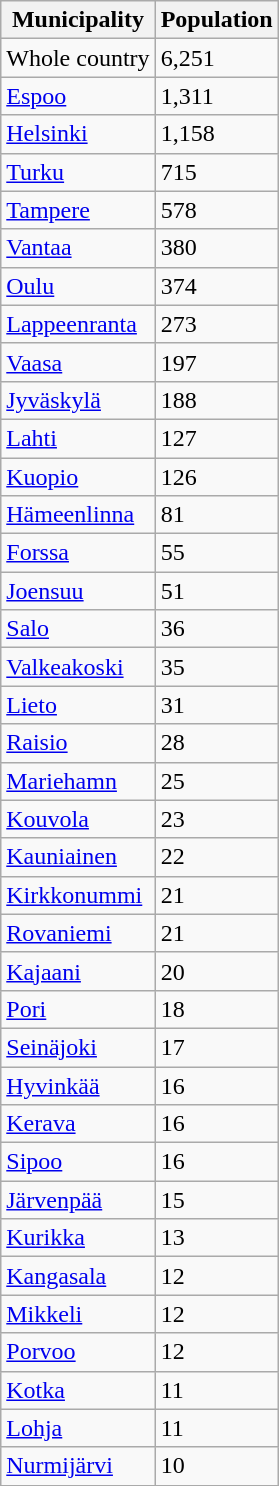<table role="presentation" class="wikitable sortable mw-collapsible mw-collapsed">
<tr>
<th>Municipality</th>
<th>Population</th>
</tr>
<tr>
<td>Whole country</td>
<td>6,251</td>
</tr>
<tr>
<td><a href='#'>Espoo</a></td>
<td>1,311</td>
</tr>
<tr>
<td><a href='#'>Helsinki</a></td>
<td>1,158</td>
</tr>
<tr>
<td><a href='#'>Turku</a></td>
<td>715</td>
</tr>
<tr>
<td><a href='#'>Tampere</a></td>
<td>578</td>
</tr>
<tr>
<td><a href='#'>Vantaa</a></td>
<td>380</td>
</tr>
<tr>
<td><a href='#'>Oulu</a></td>
<td>374</td>
</tr>
<tr>
<td><a href='#'>Lappeenranta</a></td>
<td>273</td>
</tr>
<tr>
<td><a href='#'>Vaasa</a></td>
<td>197</td>
</tr>
<tr>
<td><a href='#'>Jyväskylä</a></td>
<td>188</td>
</tr>
<tr>
<td><a href='#'>Lahti</a></td>
<td>127</td>
</tr>
<tr>
<td><a href='#'>Kuopio</a></td>
<td>126</td>
</tr>
<tr>
<td><a href='#'>Hämeenlinna</a></td>
<td>81</td>
</tr>
<tr>
<td><a href='#'>Forssa</a></td>
<td>55</td>
</tr>
<tr>
<td><a href='#'>Joensuu</a></td>
<td>51</td>
</tr>
<tr>
<td><a href='#'>Salo</a></td>
<td>36</td>
</tr>
<tr>
<td><a href='#'>Valkeakoski</a></td>
<td>35</td>
</tr>
<tr>
<td><a href='#'>Lieto</a></td>
<td>31</td>
</tr>
<tr>
<td><a href='#'>Raisio</a></td>
<td>28</td>
</tr>
<tr>
<td><a href='#'>Mariehamn</a></td>
<td>25</td>
</tr>
<tr>
<td><a href='#'>Kouvola</a></td>
<td>23</td>
</tr>
<tr>
<td><a href='#'>Kauniainen</a></td>
<td>22</td>
</tr>
<tr>
<td><a href='#'>Kirkkonummi</a></td>
<td>21</td>
</tr>
<tr>
<td><a href='#'>Rovaniemi</a></td>
<td>21</td>
</tr>
<tr>
<td><a href='#'>Kajaani</a></td>
<td>20</td>
</tr>
<tr>
<td><a href='#'>Pori</a></td>
<td>18</td>
</tr>
<tr>
<td><a href='#'>Seinäjoki</a></td>
<td>17</td>
</tr>
<tr>
<td><a href='#'>Hyvinkää</a></td>
<td>16</td>
</tr>
<tr>
<td><a href='#'>Kerava</a></td>
<td>16</td>
</tr>
<tr>
<td><a href='#'>Sipoo</a></td>
<td>16</td>
</tr>
<tr>
<td><a href='#'>Järvenpää</a></td>
<td>15</td>
</tr>
<tr>
<td><a href='#'>Kurikka</a></td>
<td>13</td>
</tr>
<tr>
<td><a href='#'>Kangasala</a></td>
<td>12</td>
</tr>
<tr>
<td><a href='#'>Mikkeli</a></td>
<td>12</td>
</tr>
<tr>
<td><a href='#'>Porvoo</a></td>
<td>12</td>
</tr>
<tr>
<td><a href='#'>Kotka</a></td>
<td>11</td>
</tr>
<tr>
<td><a href='#'>Lohja</a></td>
<td>11</td>
</tr>
<tr>
<td><a href='#'>Nurmijärvi</a></td>
<td>10</td>
</tr>
</table>
